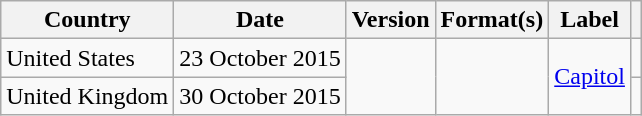<table class="wikitable plainrowheaders">
<tr>
<th scope="col">Country</th>
<th scope="col">Date</th>
<th scope="col">Version</th>
<th scope="col">Format(s)</th>
<th scope="col">Label</th>
<th scope="col"></th>
</tr>
<tr>
<td>United States</td>
<td>23 October 2015</td>
<td rowspan="2"></td>
<td rowspan="2"></td>
<td rowspan="2"><a href='#'>Capitol</a></td>
<td></td>
</tr>
<tr>
<td>United Kingdom</td>
<td>30 October 2015</td>
<td></td>
</tr>
</table>
